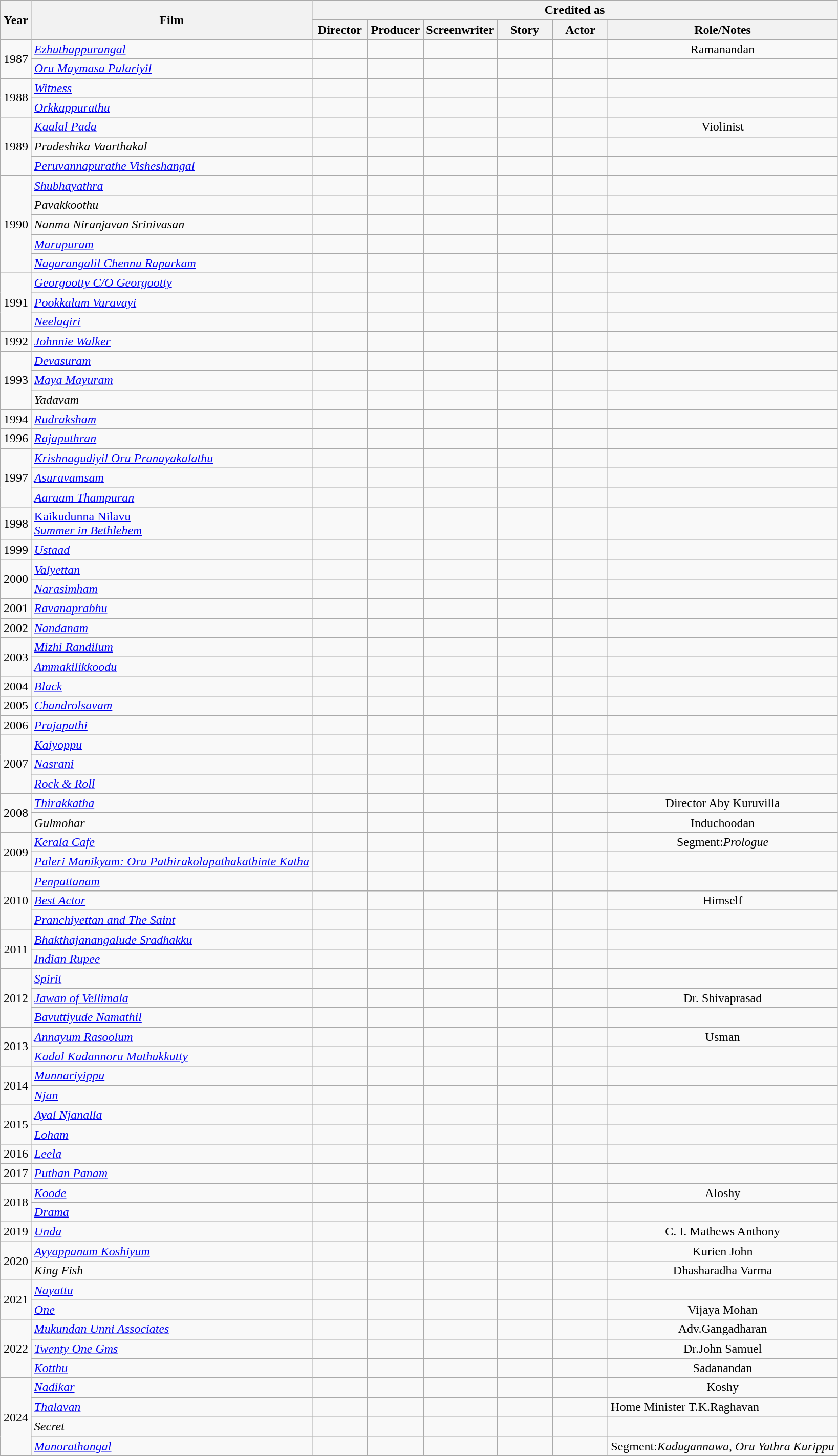<table class="wikitable sortable">
<tr>
<th scope="col" rowspan="2" style="width:33px;">Year</th>
<th scope="col" rowspan="2">Film</th>
<th scope="colgroup" colspan="6">Credited as</th>
</tr>
<tr>
<th scope="col" width=65>Director</th>
<th scope="col" width=65>Producer</th>
<th scope="col" width=65>Screenwriter</th>
<th scope="col" width=65>Story</th>
<th scope="col" width=65>Actor</th>
<th scope="col">Role/Notes</th>
</tr>
<tr style="text-align:center;">
<td rowspan="2">1987</td>
<td style="text-align:left;"><em><a href='#'>Ezhuthappurangal</a></em></td>
<td></td>
<td></td>
<td></td>
<td></td>
<td></td>
<td>Ramanandan</td>
</tr>
<tr style="text-align:center;">
<td style="text-align:left;"><em><a href='#'>Oru Maymasa Pulariyil</a></em></td>
<td></td>
<td></td>
<td></td>
<td></td>
<td></td>
<td></td>
</tr>
<tr style="text-align:center;">
<td rowspan="2">1988</td>
<td style="text-align:left;"><em><a href='#'>Witness</a></em></td>
<td></td>
<td></td>
<td></td>
<td></td>
<td></td>
<td></td>
</tr>
<tr>
<td><em><a href='#'>Orkkappurathu</a></em></td>
<td></td>
<td></td>
<td></td>
<td></td>
<td></td>
<td></td>
</tr>
<tr style="text-align:center;">
<td rowspan="3">1989</td>
<td style="text-align:left;"><em><a href='#'>Kaalal Pada</a></em></td>
<td></td>
<td></td>
<td></td>
<td></td>
<td></td>
<td>Violinist</td>
</tr>
<tr style="text-align:center;">
<td style="text-align:left;"><em>Pradeshika Vaarthakal</em></td>
<td></td>
<td></td>
<td></td>
<td></td>
<td></td>
<td></td>
</tr>
<tr style="text-align:center;">
<td style="text-align:left;"><em><a href='#'>Peruvannapurathe Visheshangal</a></em></td>
<td></td>
<td></td>
<td></td>
<td></td>
<td></td>
<td></td>
</tr>
<tr style="text-align:center;">
<td rowspan="5">1990</td>
<td style="text-align:left;"><em><a href='#'>Shubhayathra</a></em></td>
<td></td>
<td></td>
<td></td>
<td></td>
<td></td>
<td></td>
</tr>
<tr style="text-align:center;">
<td style="text-align:left;"><em>Pavakkoothu</em></td>
<td></td>
<td></td>
<td></td>
<td></td>
<td></td>
<td></td>
</tr>
<tr style="text-align:center;">
<td style="text-align:left;"><em>Nanma Niranjavan Srinivasan</em></td>
<td></td>
<td></td>
<td></td>
<td></td>
<td></td>
<td></td>
</tr>
<tr style="text-align:center;">
<td style="text-align:left;"><em><a href='#'>Marupuram</a></em></td>
<td></td>
<td></td>
<td></td>
<td></td>
<td></td>
<td></td>
</tr>
<tr style="text-align:center;">
<td style="text-align:left;"><em><a href='#'>Nagarangalil Chennu Raparkam</a></em></td>
<td></td>
<td></td>
<td></td>
<td></td>
<td></td>
<td></td>
</tr>
<tr style="text-align:center;">
<td rowspan="3">1991</td>
<td style="text-align:left;"><em><a href='#'>Georgootty C/O Georgootty</a></em></td>
<td></td>
<td></td>
<td></td>
<td></td>
<td></td>
<td></td>
</tr>
<tr style="text-align:center;">
<td style="text-align:left;"><em><a href='#'>Pookkalam Varavayi</a></em></td>
<td></td>
<td></td>
<td></td>
<td></td>
<td></td>
<td></td>
</tr>
<tr style="text-align:center;">
<td style="text-align:left;"><em><a href='#'>Neelagiri</a></em></td>
<td></td>
<td></td>
<td></td>
<td></td>
<td></td>
<td></td>
</tr>
<tr style="text-align:center;">
<td>1992</td>
<td style="text-align:left;"><em><a href='#'>Johnnie Walker</a></em></td>
<td></td>
<td></td>
<td></td>
<td></td>
<td></td>
<td></td>
</tr>
<tr style="text-align:center;">
<td rowspan="3">1993</td>
<td style="text-align:left;"><em><a href='#'>Devasuram</a></em></td>
<td></td>
<td></td>
<td></td>
<td></td>
<td></td>
<td></td>
</tr>
<tr style="text-align:center;">
<td style="text-align:left;"><em><a href='#'>Maya Mayuram</a></em></td>
<td></td>
<td></td>
<td></td>
<td></td>
<td></td>
<td></td>
</tr>
<tr style="text-align:center;">
<td style="text-align:left;"><em>Yadavam</em></td>
<td></td>
<td></td>
<td></td>
<td></td>
<td></td>
<td></td>
</tr>
<tr style="text-align:center;">
<td>1994</td>
<td style="text-align:left;"><em><a href='#'>Rudraksham</a></em></td>
<td></td>
<td></td>
<td></td>
<td></td>
<td></td>
<td></td>
</tr>
<tr style="text-align:center;">
<td>1996</td>
<td style="text-align:left;"><em><a href='#'>Rajaputhran</a></em></td>
<td></td>
<td></td>
<td></td>
<td></td>
<td></td>
<td></td>
</tr>
<tr style="text-align:center;">
<td rowspan="3">1997</td>
<td style="text-align:left;"><em><a href='#'>Krishnagudiyil Oru Pranayakalathu</a></em></td>
<td></td>
<td></td>
<td></td>
<td></td>
<td></td>
<td></td>
</tr>
<tr style="text-align:center;">
<td style="text-align:left;"><em><a href='#'>Asuravamsam</a></em></td>
<td></td>
<td></td>
<td></td>
<td></td>
<td></td>
<td></td>
</tr>
<tr style="text-align:center;">
<td style="text-align:left;"><em><a href='#'>Aaraam Thampuran</a></em></td>
<td></td>
<td></td>
<td></td>
<td></td>
<td></td>
<td></td>
</tr>
<tr style="text-align:center;">
<td>1998</td>
<td style="text-align:left;"><a href='#'>Kaikudunna Nilavu</a><br><em><a href='#'>Summer in Bethlehem</a></em></td>
<td></td>
<td></td>
<td></td>
<td></td>
<td></td>
<td></td>
</tr>
<tr style="text-align:center;">
<td>1999</td>
<td style="text-align:left;"><em><a href='#'>Ustaad</a></em></td>
<td></td>
<td></td>
<td></td>
<td></td>
<td></td>
<td></td>
</tr>
<tr style="text-align:center;">
<td rowspan="2">2000</td>
<td style="text-align:left;"><em><a href='#'>Valyettan</a></em></td>
<td></td>
<td></td>
<td></td>
<td></td>
<td></td>
<td></td>
</tr>
<tr style="text-align:center;">
<td style="text-align:left;"><em> <a href='#'>Narasimham</a></em></td>
<td></td>
<td></td>
<td></td>
<td></td>
<td></td>
<td></td>
</tr>
<tr style="text-align:center;">
<td>2001</td>
<td style="text-align:left;"><em><a href='#'>Ravanaprabhu</a></em></td>
<td></td>
<td></td>
<td></td>
<td></td>
<td></td>
<td></td>
</tr>
<tr style="text-align:center;">
<td>2002</td>
<td style="text-align:left;"><em><a href='#'>Nandanam</a></em></td>
<td></td>
<td></td>
<td></td>
<td></td>
<td></td>
<td></td>
</tr>
<tr style="text-align:center;">
<td rowspan="2">2003</td>
<td style="text-align:left;"><em><a href='#'>Mizhi Randilum</a> </em></td>
<td></td>
<td></td>
<td></td>
<td></td>
<td></td>
<td></td>
</tr>
<tr style="text-align:center;">
<td style="text-align:left;"><em><a href='#'>Ammakilikkoodu</a></em></td>
<td></td>
<td></td>
<td></td>
<td></td>
<td></td>
<td></td>
</tr>
<tr style="text-align:center;">
<td>2004</td>
<td style="text-align:left;"><em><a href='#'>Black</a></em></td>
<td></td>
<td></td>
<td></td>
<td></td>
<td></td>
<td></td>
</tr>
<tr style="text-align:center;">
<td>2005</td>
<td style="text-align:left;"><em><a href='#'>Chandrolsavam</a></em></td>
<td></td>
<td></td>
<td></td>
<td></td>
<td></td>
<td></td>
</tr>
<tr style="text-align:center;">
<td>2006</td>
<td style="text-align:left;"><em><a href='#'>Prajapathi</a></em></td>
<td></td>
<td></td>
<td></td>
<td></td>
<td></td>
<td></td>
</tr>
<tr style="text-align:center;">
<td rowspan="3">2007</td>
<td style="text-align:left;"><em><a href='#'>Kaiyoppu</a></em></td>
<td></td>
<td></td>
<td></td>
<td></td>
<td></td>
<td></td>
</tr>
<tr style="text-align:center;">
<td style="text-align:left;"><em><a href='#'>Nasrani</a></em></td>
<td></td>
<td></td>
<td></td>
<td></td>
<td></td>
<td></td>
</tr>
<tr style="text-align:center;">
<td style="text-align:left;"><em><a href='#'>Rock & Roll</a></em></td>
<td></td>
<td></td>
<td></td>
<td></td>
<td></td>
<td></td>
</tr>
<tr style="text-align:center;">
<td rowspan="2">2008</td>
<td style="text-align:left;"><em><a href='#'>Thirakkatha</a></em></td>
<td></td>
<td></td>
<td></td>
<td></td>
<td></td>
<td>Director Aby Kuruvilla</td>
</tr>
<tr style="text-align:center;">
<td style="text-align:left;"><em>Gulmohar</em></td>
<td></td>
<td></td>
<td></td>
<td></td>
<td></td>
<td>Induchoodan</td>
</tr>
<tr style="text-align:center;">
<td rowspan="2">2009</td>
<td style="text-align:left;"><em><a href='#'>Kerala Cafe</a></em></td>
<td></td>
<td></td>
<td></td>
<td></td>
<td></td>
<td>Segment:<em>Prologue</em></td>
</tr>
<tr style="text-align:center;">
<td style="text-align:left;"><em><a href='#'>Paleri Manikyam: Oru Pathirakolapathakathinte Katha</a></em></td>
<td></td>
<td></td>
<td></td>
<td></td>
<td></td>
<td></td>
</tr>
<tr style="text-align:center;">
<td rowspan="3">2010</td>
<td style="text-align:left;"><em><a href='#'>Penpattanam</a></em></td>
<td></td>
<td></td>
<td></td>
<td></td>
<td></td>
<td></td>
</tr>
<tr style="text-align:center;">
<td style="text-align:left;"><em><a href='#'>Best Actor</a></em></td>
<td></td>
<td></td>
<td></td>
<td></td>
<td></td>
<td>Himself</td>
</tr>
<tr style="text-align:center;">
<td style="text-align:left;"><em><a href='#'>Pranchiyettan and The Saint</a></em></td>
<td></td>
<td></td>
<td></td>
<td></td>
<td></td>
<td></td>
</tr>
<tr style="text-align:center;">
<td rowspan="2">2011</td>
<td style="text-align:left;"><em><a href='#'>Bhakthajanangalude Sradhakku</a></em></td>
<td></td>
<td></td>
<td></td>
<td></td>
<td></td>
<td></td>
</tr>
<tr style="text-align:center;">
<td style="text-align:left;"><em><a href='#'>Indian Rupee</a></em></td>
<td></td>
<td></td>
<td></td>
<td></td>
<td></td>
<td></td>
</tr>
<tr style="text-align:center;">
<td rowspan="3">2012</td>
<td style="text-align:left;"><em><a href='#'>Spirit</a></em></td>
<td></td>
<td></td>
<td></td>
<td></td>
<td></td>
<td></td>
</tr>
<tr style="text-align:center;">
<td style="text-align:left;"><em><a href='#'>Jawan of Vellimala</a></em></td>
<td></td>
<td></td>
<td></td>
<td></td>
<td></td>
<td>Dr. Shivaprasad</td>
</tr>
<tr style="text-align:center;">
<td style="text-align:left;"><em><a href='#'>Bavuttiyude Namathil</a></em></td>
<td></td>
<td></td>
<td></td>
<td></td>
<td></td>
<td></td>
</tr>
<tr style="text-align:center;">
<td rowspan="2">2013</td>
<td style="text-align:left;"><em><a href='#'>Annayum Rasoolum</a></em></td>
<td></td>
<td></td>
<td></td>
<td></td>
<td></td>
<td>Usman</td>
</tr>
<tr style="text-align:center;">
<td style="text-align:left;"><em><a href='#'>Kadal Kadannoru Mathukkutty</a></em></td>
<td></td>
<td></td>
<td></td>
<td></td>
<td></td>
<td></td>
</tr>
<tr style="text-align:center;">
<td rowspan="2">2014</td>
<td style="text-align:left;"><em><a href='#'>Munnariyippu</a></em></td>
<td></td>
<td></td>
<td></td>
<td></td>
<td></td>
<td></td>
</tr>
<tr style="text-align:center;">
<td style="text-align:left;"><em><a href='#'>Njan</a></em></td>
<td></td>
<td></td>
<td></td>
<td></td>
<td></td>
<td></td>
</tr>
<tr style="text-align:center;">
<td rowspan="2">2015</td>
<td style="text-align:left;"><em><a href='#'>Ayal Njanalla</a></em></td>
<td></td>
<td></td>
<td></td>
<td></td>
<td></td>
<td></td>
</tr>
<tr style="text-align:center;">
<td style="text-align:left;"><em><a href='#'>Loham</a></em></td>
<td></td>
<td></td>
<td></td>
<td></td>
<td></td>
<td></td>
</tr>
<tr style="text-align:center;">
<td align="centre">2016</td>
<td style="text-align:left;"><em><a href='#'>Leela</a></em></td>
<td></td>
<td></td>
<td></td>
<td></td>
<td></td>
<td></td>
</tr>
<tr style="text-align:center;">
<td align="centre">2017</td>
<td style="text-align:left;"><em><a href='#'>Puthan Panam</a></em></td>
<td></td>
<td></td>
<td></td>
<td></td>
<td></td>
<td></td>
</tr>
<tr style="text-align:center;">
<td align="centre" rowspan=2>2018</td>
<td style="text-align:left;"><em><a href='#'>Koode</a></em></td>
<td></td>
<td></td>
<td></td>
<td></td>
<td></td>
<td>Aloshy</td>
</tr>
<tr style="text-align:center;">
<td style="text-align:left;"><em><a href='#'>Drama</a></em></td>
<td></td>
<td></td>
<td></td>
<td></td>
<td></td>
<td></td>
</tr>
<tr style="text-align:center;">
<td align="centre">2019</td>
<td style="text-align:left;"><em><a href='#'>Unda</a></em></td>
<td></td>
<td></td>
<td></td>
<td></td>
<td></td>
<td>C. I. Mathews Anthony</td>
</tr>
<tr style="text-align:center;">
<td rowspan="2">2020</td>
<td style="text-align:left;"><em><a href='#'>Ayyappanum Koshiyum</a></em></td>
<td></td>
<td></td>
<td></td>
<td></td>
<td></td>
<td>Kurien John</td>
</tr>
<tr style="text-align:center;">
<td style="text-align:left;"><em>King Fish</em></td>
<td></td>
<td></td>
<td></td>
<td></td>
<td></td>
<td>Dhasharadha Varma</td>
</tr>
<tr style="text-align:center;">
<td rowspan="2">2021</td>
<td style="text-align:left;"><em><a href='#'>Nayattu</a></em></td>
<td></td>
<td></td>
<td></td>
<td></td>
<td></td>
<td></td>
</tr>
<tr style="text-align:center;">
<td style="text-align:left;"><em><a href='#'>One</a></em></td>
<td></td>
<td></td>
<td></td>
<td></td>
<td></td>
<td>Vijaya Mohan</td>
</tr>
<tr style="text-align:center;">
<td rowspan="3">2022</td>
<td style="text-align:left;"><em><a href='#'>Mukundan Unni Associates</a></em></td>
<td></td>
<td></td>
<td></td>
<td></td>
<td></td>
<td>Adv.Gangadharan</td>
</tr>
<tr style="text-align:center;">
<td style="text-align:left;"><em><a href='#'>Twenty One Gms</a></em></td>
<td></td>
<td></td>
<td></td>
<td></td>
<td></td>
<td>Dr.John Samuel</td>
</tr>
<tr style="text-align:center;">
<td style="text-align:left;"><em><a href='#'>Kotthu</a></em></td>
<td></td>
<td></td>
<td></td>
<td></td>
<td></td>
<td>Sadanandan</td>
</tr>
<tr style="text-align:center;">
<td rowspan=4>2024</td>
<td style="text-align:left;"><em><a href='#'>Nadikar</a></em></td>
<td></td>
<td></td>
<td></td>
<td></td>
<td></td>
<td>Koshy</td>
</tr>
<tr>
<td style="text-align:left;"><em><a href='#'>Thalavan</a></em></td>
<td></td>
<td></td>
<td></td>
<td></td>
<td></td>
<td>Home Minister T.K.Raghavan</td>
</tr>
<tr>
<td><em>Secret</em></td>
<td></td>
<td></td>
<td></td>
<td></td>
<td></td>
<td></td>
</tr>
<tr>
<td><em><a href='#'>Manorathangal</a></em></td>
<td></td>
<td></td>
<td></td>
<td></td>
<td></td>
<td>Segment:<em>Kadugannawa, Oru Yathra Kurippu</em></td>
</tr>
<tr>
</tr>
</table>
